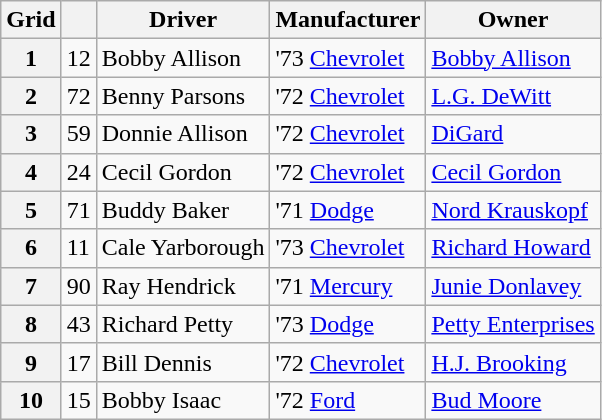<table class="wikitable">
<tr>
<th>Grid</th>
<th></th>
<th>Driver</th>
<th>Manufacturer</th>
<th>Owner</th>
</tr>
<tr>
<th>1</th>
<td>12</td>
<td>Bobby Allison</td>
<td>'73 <a href='#'>Chevrolet</a></td>
<td><a href='#'>Bobby Allison</a></td>
</tr>
<tr>
<th>2</th>
<td>72</td>
<td>Benny Parsons</td>
<td>'72 <a href='#'>Chevrolet</a></td>
<td><a href='#'>L.G. DeWitt</a></td>
</tr>
<tr>
<th>3</th>
<td>59</td>
<td>Donnie Allison</td>
<td>'72 <a href='#'>Chevrolet</a></td>
<td><a href='#'>DiGard</a></td>
</tr>
<tr>
<th>4</th>
<td>24</td>
<td>Cecil Gordon</td>
<td>'72 <a href='#'>Chevrolet</a></td>
<td><a href='#'>Cecil Gordon</a></td>
</tr>
<tr>
<th>5</th>
<td>71</td>
<td>Buddy Baker</td>
<td>'71 <a href='#'>Dodge</a></td>
<td><a href='#'>Nord Krauskopf</a></td>
</tr>
<tr>
<th>6</th>
<td>11</td>
<td>Cale Yarborough</td>
<td>'73 <a href='#'>Chevrolet</a></td>
<td><a href='#'>Richard Howard</a></td>
</tr>
<tr>
<th>7</th>
<td>90</td>
<td>Ray Hendrick</td>
<td>'71 <a href='#'>Mercury</a></td>
<td><a href='#'>Junie Donlavey</a></td>
</tr>
<tr>
<th>8</th>
<td>43</td>
<td>Richard Petty</td>
<td>'73 <a href='#'>Dodge</a></td>
<td><a href='#'>Petty Enterprises</a></td>
</tr>
<tr>
<th>9</th>
<td>17</td>
<td>Bill Dennis</td>
<td>'72 <a href='#'>Chevrolet</a></td>
<td><a href='#'>H.J. Brooking</a></td>
</tr>
<tr>
<th>10</th>
<td>15</td>
<td>Bobby Isaac</td>
<td>'72 <a href='#'>Ford</a></td>
<td><a href='#'>Bud Moore</a></td>
</tr>
</table>
